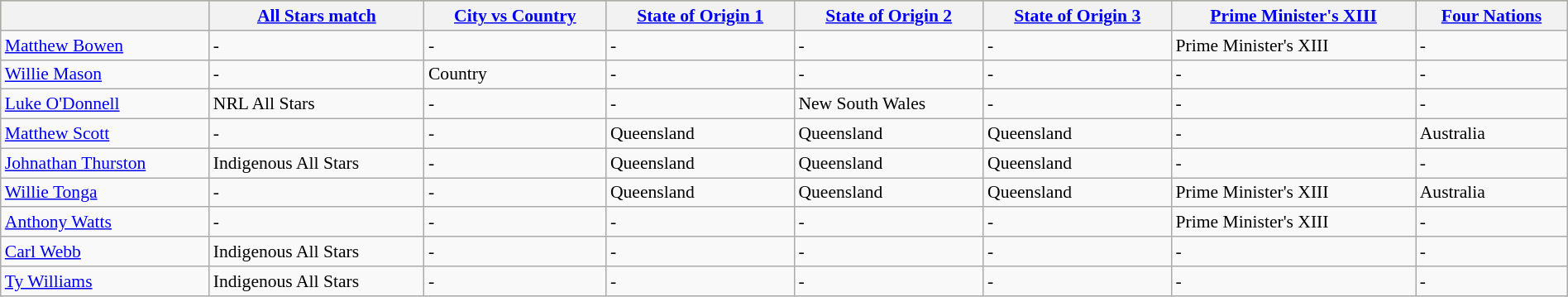<table class="wikitable"  style="width:100%; font-size:90%;">
<tr style="background:#bdb76b;">
<th></th>
<th><a href='#'>All Stars match</a></th>
<th><a href='#'>City vs Country</a></th>
<th><a href='#'>State of Origin 1</a></th>
<th><a href='#'>State of Origin 2</a></th>
<th><a href='#'>State of Origin 3</a></th>
<th><a href='#'>Prime Minister's XIII</a></th>
<th><a href='#'>Four Nations</a></th>
</tr>
<tr>
<td><a href='#'>Matthew Bowen</a></td>
<td><div>-</div></td>
<td><div>-</div></td>
<td><div>-</div></td>
<td><div>-</div></td>
<td><div>-</div></td>
<td><div>Prime Minister's XIII</div></td>
<td><div>-</div></td>
</tr>
<tr>
<td><a href='#'>Willie Mason</a></td>
<td><div>-</div></td>
<td><div>Country</div></td>
<td><div>-</div></td>
<td><div>-</div></td>
<td><div>-</div></td>
<td><div>-</div></td>
<td><div>-</div></td>
</tr>
<tr>
<td><a href='#'>Luke O'Donnell</a></td>
<td><div>NRL All Stars</div></td>
<td><div>-</div></td>
<td><div>-</div></td>
<td><div>New South Wales</div></td>
<td><div>-</div></td>
<td><div>-</div></td>
<td><div>-</div></td>
</tr>
<tr>
<td><a href='#'>Matthew Scott</a></td>
<td><div>-</div></td>
<td><div>-</div></td>
<td><div>Queensland</div></td>
<td><div>Queensland</div></td>
<td><div>Queensland</div></td>
<td><div>-</div></td>
<td><div>Australia</div></td>
</tr>
<tr>
<td><a href='#'>Johnathan Thurston</a></td>
<td><div>Indigenous All Stars</div></td>
<td><div>-</div></td>
<td><div>Queensland</div></td>
<td><div>Queensland</div></td>
<td><div>Queensland</div></td>
<td><div>-</div></td>
<td><div>-</div></td>
</tr>
<tr>
<td><a href='#'>Willie Tonga</a></td>
<td><div>-</div></td>
<td><div>-</div></td>
<td><div>Queensland</div></td>
<td><div>Queensland</div></td>
<td><div>Queensland</div></td>
<td><div>Prime Minister's XIII</div></td>
<td><div>Australia</div></td>
</tr>
<tr>
<td><a href='#'>Anthony Watts</a></td>
<td><div>-</div></td>
<td><div>-</div></td>
<td><div>-</div></td>
<td><div>-</div></td>
<td><div>-</div></td>
<td><div>Prime Minister's XIII</div></td>
<td><div>-</div></td>
</tr>
<tr>
<td><a href='#'>Carl Webb</a></td>
<td><div>Indigenous All Stars</div></td>
<td><div>-</div></td>
<td><div>-</div></td>
<td><div>-</div></td>
<td><div>-</div></td>
<td><div>-</div></td>
<td><div>-</div></td>
</tr>
<tr>
<td><a href='#'>Ty Williams</a></td>
<td><div>Indigenous All Stars</div></td>
<td><div>-</div></td>
<td><div>-</div></td>
<td><div>-</div></td>
<td><div>-</div></td>
<td><div>-</div></td>
<td><div>-</div></td>
</tr>
</table>
